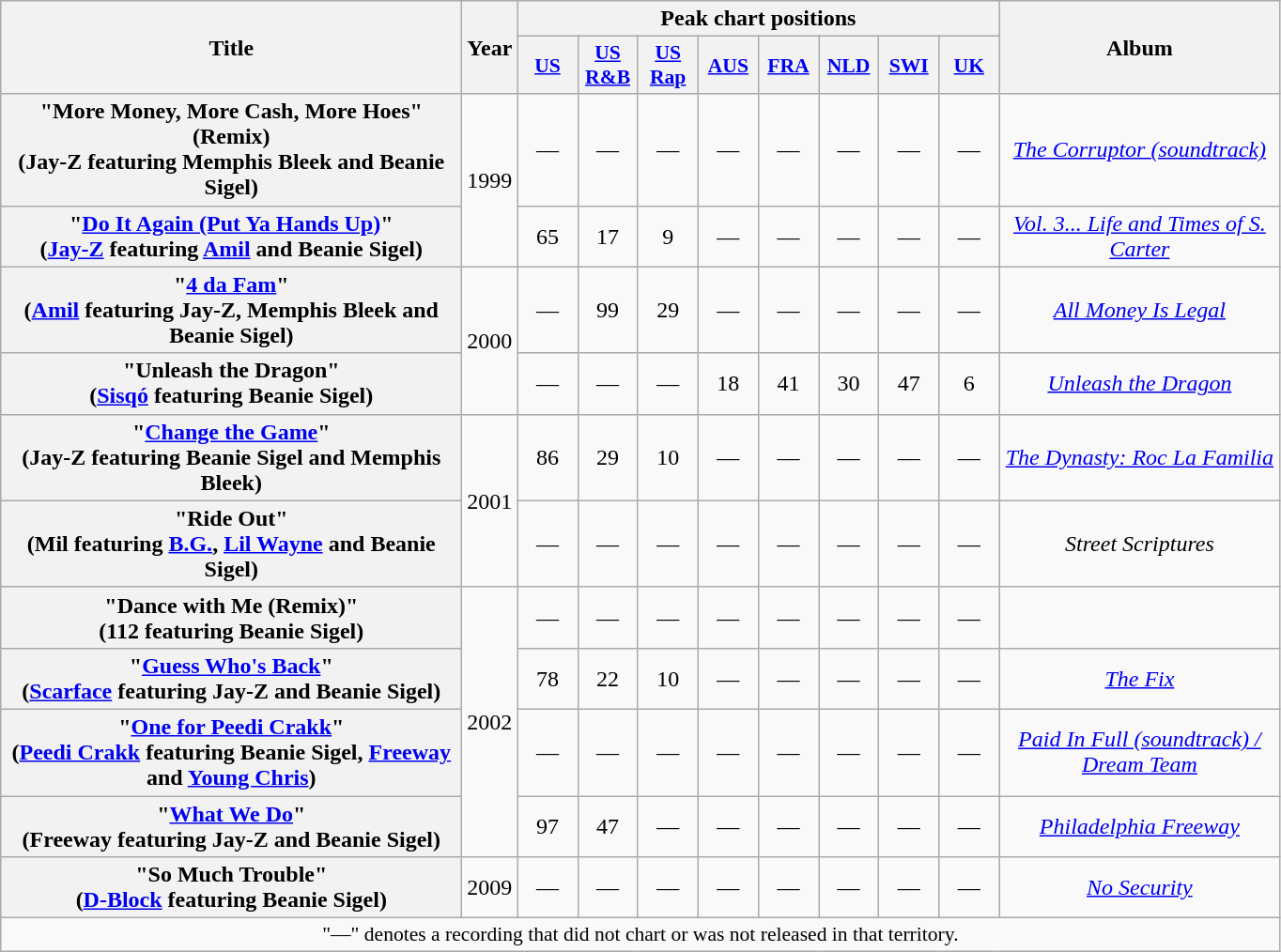<table class="wikitable plainrowheaders" style="text-align:center;">
<tr>
<th scope="col" rowspan="2" style="width:20em;">Title</th>
<th scope="col" rowspan="2" style="width:1em;">Year</th>
<th scope="col" colspan="8">Peak chart positions</th>
<th scope="col" rowspan="2" style="width:12em;">Album</th>
</tr>
<tr>
<th scope="col" style="width:2.5em;font-size:90%;"><a href='#'>US</a><br></th>
<th scope="col" style="width:2.5em;font-size:90%;"><a href='#'>US<br>R&B</a><br></th>
<th scope="col" style="width:2.5em;font-size:90%;"><a href='#'>US<br>Rap</a><br></th>
<th scope="col" style="width:2.5em;font-size:90%;"><a href='#'>AUS</a><br></th>
<th scope="col" style="width:2.5em;font-size:90%;"><a href='#'>FRA</a><br></th>
<th scope="col" style="width:2.5em;font-size:90%;"><a href='#'>NLD</a><br></th>
<th scope="col" style="width:2.5em;font-size:90%;"><a href='#'>SWI</a><br></th>
<th scope="col" style="width:2.5em;font-size:90%;"><a href='#'>UK</a><br></th>
</tr>
<tr>
<th scope="row">"More Money, More Cash, More Hoes" (Remix)<br><span>(Jay-Z featuring Memphis Bleek and Beanie Sigel)</span></th>
<td rowspan="2">1999</td>
<td>—</td>
<td>—</td>
<td>—</td>
<td>—</td>
<td>—</td>
<td>—</td>
<td>—</td>
<td>—</td>
<td><em><a href='#'>The Corruptor (soundtrack)</a></em></td>
</tr>
<tr>
<th scope="row">"<a href='#'>Do It Again (Put Ya Hands Up)</a>"<br><span>(<a href='#'>Jay-Z</a> featuring <a href='#'>Amil</a> and Beanie Sigel)</span></th>
<td>65</td>
<td>17</td>
<td>9</td>
<td>—</td>
<td>—</td>
<td>—</td>
<td>—</td>
<td>—</td>
<td><em><a href='#'>Vol. 3... Life and Times of S. Carter</a></em></td>
</tr>
<tr>
<th scope="row">"<a href='#'>4 da Fam</a>"<br><span>(<a href='#'>Amil</a> featuring Jay-Z, Memphis Bleek and Beanie Sigel)</span></th>
<td rowspan="2">2000</td>
<td>—</td>
<td>99</td>
<td>29</td>
<td>—</td>
<td>—</td>
<td>—</td>
<td>—</td>
<td>—</td>
<td><em><a href='#'>All Money Is Legal</a></em></td>
</tr>
<tr>
<th scope="row">"Unleash the Dragon"<br><span>(<a href='#'>Sisqó</a> featuring Beanie Sigel)</span></th>
<td>—</td>
<td>—</td>
<td>—</td>
<td>18</td>
<td>41</td>
<td>30</td>
<td>47</td>
<td>6</td>
<td><em><a href='#'>Unleash the Dragon</a></em></td>
</tr>
<tr>
<th scope="row">"<a href='#'>Change the Game</a>"<br><span>(Jay-Z featuring Beanie Sigel and Memphis Bleek)</span></th>
<td rowspan="2">2001</td>
<td>86</td>
<td>29</td>
<td>10</td>
<td>—</td>
<td>—</td>
<td>—</td>
<td>—</td>
<td>—</td>
<td><em><a href='#'>The Dynasty: Roc La Familia</a></em></td>
</tr>
<tr>
<th scope="row">"Ride Out"<br><span>(Mil featuring <a href='#'>B.G.</a>, <a href='#'>Lil Wayne</a> and Beanie Sigel)</span></th>
<td>—</td>
<td>—</td>
<td>—</td>
<td>—</td>
<td>—</td>
<td>—</td>
<td>—</td>
<td>—</td>
<td><em>Street Scriptures</em></td>
</tr>
<tr>
<th scope="row">"Dance with Me (Remix)" <br><span>(112 featuring Beanie Sigel)</span></th>
<td rowspan="4">2002</td>
<td>—</td>
<td>—</td>
<td>—</td>
<td>—</td>
<td>—</td>
<td>—</td>
<td>—</td>
<td>—</td>
<td></td>
</tr>
<tr>
<th scope="row">"<a href='#'>Guess Who's Back</a>"<br><span>(<a href='#'>Scarface</a> featuring Jay-Z and Beanie Sigel)</span></th>
<td>78</td>
<td>22</td>
<td>10</td>
<td>—</td>
<td>—</td>
<td>—</td>
<td>—</td>
<td>—</td>
<td><em><a href='#'>The Fix</a></em></td>
</tr>
<tr>
<th scope="row">"<a href='#'>One for Peedi Crakk</a>"<br><span>(<a href='#'>Peedi Crakk</a> featuring Beanie Sigel, <a href='#'>Freeway</a> and <a href='#'>Young Chris</a>)</span></th>
<td>—</td>
<td>—</td>
<td>—</td>
<td>—</td>
<td>—</td>
<td>—</td>
<td>—</td>
<td>—</td>
<td><em><a href='#'>Paid In Full (soundtrack) / Dream Team</a></em></td>
</tr>
<tr>
<th scope="row">"<a href='#'>What We Do</a>"<br><span>(Freeway featuring Jay-Z and Beanie Sigel)</span></th>
<td>97</td>
<td>47</td>
<td>—</td>
<td>—</td>
<td>—</td>
<td>—</td>
<td>—</td>
<td>—</td>
<td><em><a href='#'>Philadelphia Freeway</a></em></td>
</tr>
<tr>
<th scope="row">"So Much Trouble"<br><span>(<a href='#'>D-Block</a> featuring Beanie Sigel)</span></th>
<td>2009</td>
<td>—</td>
<td>—</td>
<td>—</td>
<td>—</td>
<td>—</td>
<td>—</td>
<td>—</td>
<td>—</td>
<td><em><a href='#'>No Security</a></em></td>
</tr>
<tr>
<td colspan="14" style="font-size:90%">"—" denotes a recording that did not chart or was not released in that territory.</td>
</tr>
</table>
